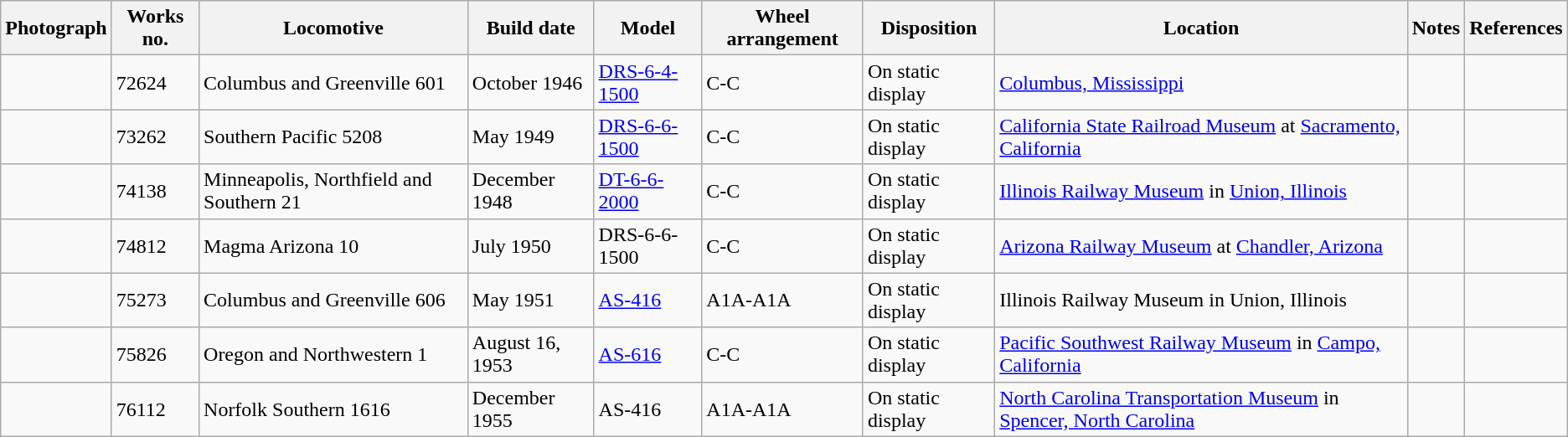<table class="wikitable">
<tr>
<th>Photograph</th>
<th>Works no.</th>
<th>Locomotive</th>
<th>Build date</th>
<th>Model</th>
<th>Wheel arrangement</th>
<th>Disposition</th>
<th>Location</th>
<th>Notes</th>
<th>References</th>
</tr>
<tr>
<td></td>
<td>72624</td>
<td>Columbus and Greenville 601</td>
<td>October 1946</td>
<td><a href='#'>DRS-6-4-1500</a></td>
<td>C-C</td>
<td>On static display</td>
<td><a href='#'>Columbus, Mississippi</a></td>
<td></td>
<td></td>
</tr>
<tr>
<td></td>
<td>73262</td>
<td>Southern Pacific 5208</td>
<td>May 1949</td>
<td><a href='#'>DRS-6-6-1500</a></td>
<td>C-C</td>
<td>On static display</td>
<td><a href='#'>California State Railroad Museum</a> at <a href='#'>Sacramento, California</a></td>
<td></td>
<td></td>
</tr>
<tr>
<td></td>
<td>74138</td>
<td>Minneapolis, Northfield and Southern 21</td>
<td>December 1948</td>
<td><a href='#'>DT-6-6-2000</a></td>
<td>C-C</td>
<td>On static display</td>
<td><a href='#'>Illinois Railway Museum</a> in <a href='#'>Union, Illinois</a></td>
<td></td>
<td></td>
</tr>
<tr>
<td></td>
<td>74812</td>
<td>Magma Arizona 10</td>
<td>July 1950</td>
<td>DRS-6-6-1500</td>
<td>C-C</td>
<td>On static display</td>
<td><a href='#'>Arizona Railway Museum</a> at <a href='#'>Chandler, Arizona</a></td>
<td></td>
<td></td>
</tr>
<tr>
<td></td>
<td>75273</td>
<td>Columbus and Greenville 606</td>
<td>May 1951</td>
<td><a href='#'>AS-416</a></td>
<td>A1A-A1A</td>
<td>On static display</td>
<td>Illinois Railway Museum in Union, Illinois</td>
<td></td>
<td></td>
</tr>
<tr>
<td></td>
<td>75826</td>
<td>Oregon and Northwestern 1</td>
<td>August 16, 1953</td>
<td><a href='#'>AS-616</a></td>
<td>C-C</td>
<td>On static display</td>
<td><a href='#'>Pacific Southwest Railway Museum</a> in <a href='#'>Campo, California</a></td>
<td></td>
<td></td>
</tr>
<tr>
<td></td>
<td>76112</td>
<td>Norfolk Southern 1616</td>
<td>December 1955</td>
<td>AS-416</td>
<td>A1A-A1A</td>
<td>On static display</td>
<td><a href='#'>North Carolina Transportation Museum</a> in <a href='#'>Spencer, North Carolina</a></td>
<td></td>
<td></td>
</tr>
</table>
